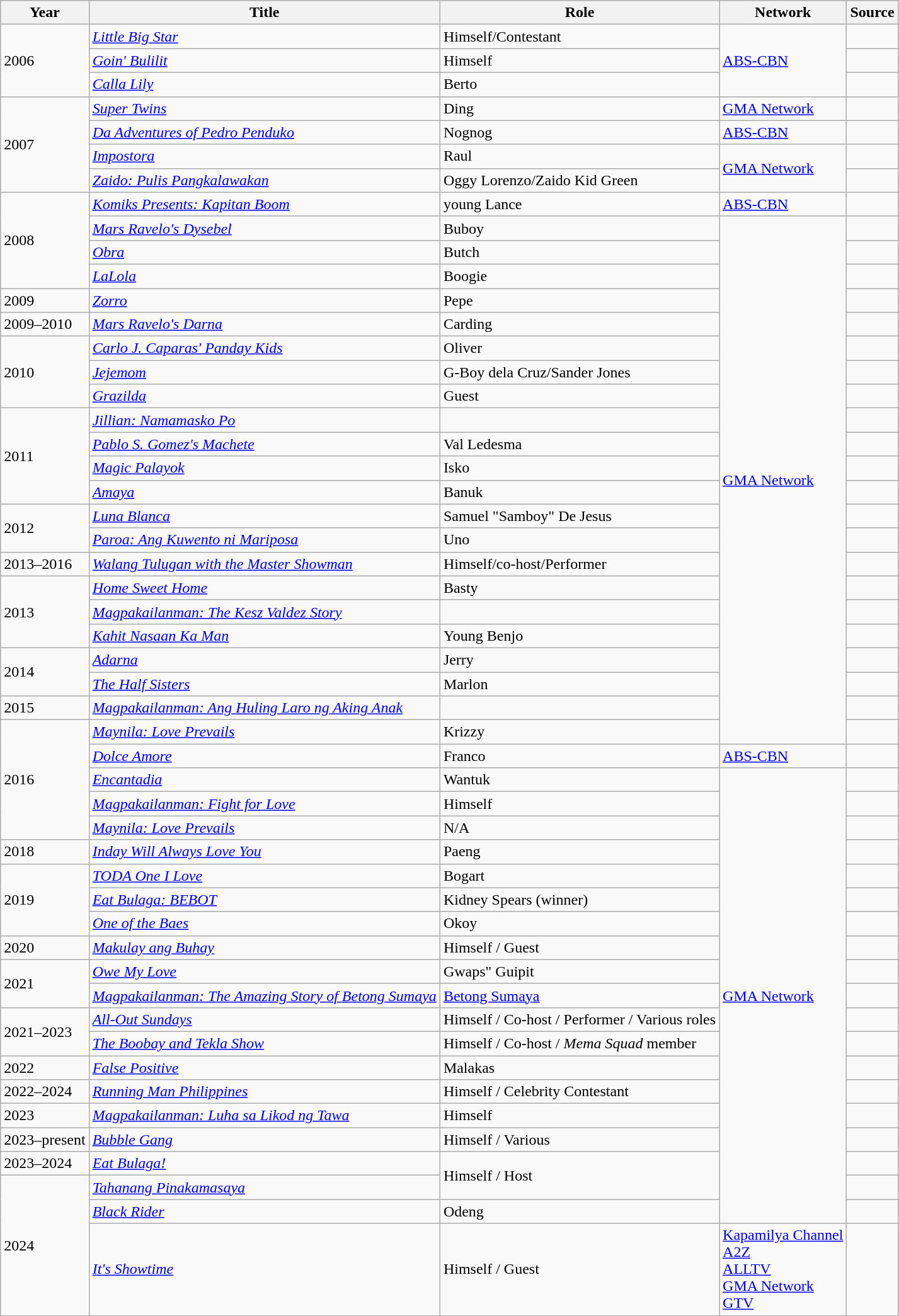<table class="wikitable">
<tr>
<th>Year</th>
<th>Title</th>
<th>Role</th>
<th>Network</th>
<th>Source</th>
</tr>
<tr>
<td rowspan=3>2006</td>
<td><em><a href='#'>Little Big Star</a></em></td>
<td>Himself/Contestant</td>
<td rowspan=3><a href='#'>ABS-CBN</a></td>
<td></td>
</tr>
<tr>
<td><em><a href='#'>Goin' Bulilit</a></em></td>
<td>Himself</td>
<td></td>
</tr>
<tr>
<td><em><a href='#'>Calla Lily</a></em></td>
<td>Berto</td>
<td></td>
</tr>
<tr>
<td rowspan=4>2007</td>
<td><em><a href='#'>Super Twins</a></em></td>
<td>Ding</td>
<td><a href='#'>GMA Network</a></td>
<td></td>
</tr>
<tr>
<td><em><a href='#'>Da Adventures of Pedro Penduko</a></em></td>
<td>Nognog</td>
<td><a href='#'>ABS-CBN</a></td>
<td></td>
</tr>
<tr>
<td><em><a href='#'>Impostora</a></em></td>
<td>Raul</td>
<td rowspan=2><a href='#'>GMA Network</a></td>
<td></td>
</tr>
<tr>
<td><em><a href='#'>Zaido: Pulis Pangkalawakan</a></em></td>
<td>Oggy Lorenzo/Zaido Kid Green</td>
<td></td>
</tr>
<tr>
<td rowspan=4>2008</td>
<td><em><a href='#'>Komiks Presents: Kapitan Boom</a></em></td>
<td>young Lance</td>
<td><a href='#'>ABS-CBN</a></td>
<td></td>
</tr>
<tr>
<td><em><a href='#'>Mars Ravelo's Dysebel</a></em></td>
<td>Buboy</td>
<td rowspan="22"><a href='#'>GMA Network</a></td>
<td></td>
</tr>
<tr>
<td><em><a href='#'>Obra</a></em></td>
<td>Butch</td>
<td></td>
</tr>
<tr>
<td><em><a href='#'>LaLola</a></em></td>
<td>Boogie</td>
<td></td>
</tr>
<tr>
<td>2009</td>
<td><em><a href='#'>Zorro</a></em></td>
<td>Pepe</td>
<td></td>
</tr>
<tr>
<td>2009–2010</td>
<td><em><a href='#'>Mars Ravelo's Darna</a></em></td>
<td>Carding</td>
<td></td>
</tr>
<tr>
<td rowspan=3>2010</td>
<td><em><a href='#'>Carlo J. Caparas' Panday Kids</a></em></td>
<td>Oliver</td>
<td></td>
</tr>
<tr>
<td><em><a href='#'>Jejemom</a></em></td>
<td>G-Boy dela Cruz/Sander Jones</td>
<td></td>
</tr>
<tr>
<td><em><a href='#'>Grazilda</a></em></td>
<td>Guest</td>
<td></td>
</tr>
<tr>
<td rowspan=4>2011</td>
<td><em><a href='#'>Jillian: Namamasko Po</a></em></td>
<td></td>
<td></td>
</tr>
<tr>
<td><em><a href='#'>Pablo S. Gomez's Machete</a></em></td>
<td>Val Ledesma</td>
<td></td>
</tr>
<tr>
<td><em><a href='#'>Magic Palayok</a></em></td>
<td>Isko</td>
<td></td>
</tr>
<tr>
<td><em><a href='#'>Amaya</a></em></td>
<td>Banuk</td>
<td></td>
</tr>
<tr>
<td rowspan="2">2012</td>
<td><em><a href='#'>Luna Blanca</a></em></td>
<td>Samuel "Samboy" De Jesus</td>
<td></td>
</tr>
<tr>
<td><em><a href='#'>Paroa: Ang Kuwento ni Mariposa</a></em></td>
<td>Uno</td>
<td></td>
</tr>
<tr>
<td>2013–2016</td>
<td><em><a href='#'>Walang Tulugan with the Master Showman</a></em></td>
<td>Himself/co-host/Performer</td>
<td></td>
</tr>
<tr>
<td rowspan=3>2013</td>
<td><em><a href='#'>Home Sweet Home</a></em></td>
<td>Basty</td>
<td></td>
</tr>
<tr>
<td><em><a href='#'>Magpakailanman: The Kesz Valdez Story</a></em></td>
<td></td>
<td></td>
</tr>
<tr>
<td><em><a href='#'>Kahit Nasaan Ka Man</a></em></td>
<td>Young Benjo</td>
<td></td>
</tr>
<tr>
<td rowspan=2>2014</td>
<td><em><a href='#'>Adarna</a></em></td>
<td>Jerry</td>
<td></td>
</tr>
<tr>
<td><em><a href='#'>The Half Sisters</a></em></td>
<td>Marlon</td>
<td></td>
</tr>
<tr>
<td>2015</td>
<td><em><a href='#'>Magpakailanman: Ang Huling Laro ng Aking Anak</a></em></td>
<td></td>
<td></td>
</tr>
<tr>
<td rowspan="5">2016</td>
<td><em><a href='#'>Maynila: Love Prevails</a></em></td>
<td>Krizzy</td>
<td></td>
</tr>
<tr>
<td><em><a href='#'>Dolce Amore</a></em></td>
<td>Franco</td>
<td><a href='#'>ABS-CBN</a></td>
<td></td>
</tr>
<tr>
<td><em><a href='#'>Encantadia</a></em></td>
<td>Wantuk</td>
<td rowspan="19"><a href='#'>GMA Network</a></td>
<td></td>
</tr>
<tr>
<td><em><a href='#'>Magpakailanman: Fight for Love</a></em></td>
<td>Himself</td>
<td></td>
</tr>
<tr>
<td><em><a href='#'>Maynila: Love Prevails</a></em></td>
<td>N/A</td>
<td></td>
</tr>
<tr>
<td>2018</td>
<td><em><a href='#'>Inday Will Always Love You</a></em></td>
<td>Paeng</td>
<td></td>
</tr>
<tr>
<td rowspan="3">2019</td>
<td><em><a href='#'>TODA One I Love</a></em></td>
<td>Bogart</td>
<td></td>
</tr>
<tr>
<td><em><a href='#'>Eat Bulaga: BEBOT</a></em></td>
<td>Kidney Spears (winner)</td>
<td></td>
</tr>
<tr>
<td><em><a href='#'>One of the Baes</a></em></td>
<td>Okoy</td>
<td></td>
</tr>
<tr>
<td>2020</td>
<td><em><a href='#'>Makulay ang Buhay</a></em></td>
<td>Himself / Guest</td>
<td></td>
</tr>
<tr>
<td rowspan="2">2021</td>
<td><em><a href='#'>Owe My Love</a></em></td>
<td>Gwaps" Guipit</td>
<td></td>
</tr>
<tr>
<td><em><a href='#'>Magpakailanman: The Amazing Story of Betong Sumaya</a></em></td>
<td><a href='#'>Betong Sumaya</a></td>
<td></td>
</tr>
<tr>
<td rowspan="2">2021–2023</td>
<td><em><a href='#'>All-Out Sundays</a></em></td>
<td>Himself / Co-host / Performer / Various roles</td>
<td></td>
</tr>
<tr>
<td><em><a href='#'>The Boobay and Tekla Show</a></em></td>
<td>Himself / Co-host / <em>Mema Squad</em> member</td>
<td></td>
</tr>
<tr>
<td>2022</td>
<td><em><a href='#'>False Positive</a></em></td>
<td>Malakas</td>
<td></td>
</tr>
<tr>
<td>2022–2024</td>
<td><em><a href='#'>Running Man Philippines</a></em></td>
<td>Himself / Celebrity Contestant</td>
<td></td>
</tr>
<tr>
<td>2023</td>
<td><em><a href='#'>Magpakailanman: Luha sa Likod ng Tawa</a></em></td>
<td>Himself</td>
<td></td>
</tr>
<tr>
<td>2023–present</td>
<td><em><a href='#'>Bubble Gang</a></em></td>
<td>Himself / Various</td>
<td></td>
</tr>
<tr>
<td>2023–2024</td>
<td><em><a href='#'>Eat Bulaga!</a></em></td>
<td rowspan="2">Himself / Host</td>
<td></td>
</tr>
<tr>
<td rowspan="3">2024</td>
<td><em><a href='#'>Tahanang Pinakamasaya</a></em></td>
<td></td>
</tr>
<tr>
<td><em><a href='#'>Black Rider</a></em></td>
<td>Odeng</td>
<td></td>
</tr>
<tr>
<td><em><a href='#'>It's Showtime</a></em></td>
<td>Himself / Guest</td>
<td><a href='#'>Kapamilya Channel</a><br><a href='#'>A2Z</a><br><a href='#'>ALLTV</a><br><a href='#'>GMA Network</a><br><a href='#'>GTV</a></td>
<td></td>
</tr>
</table>
